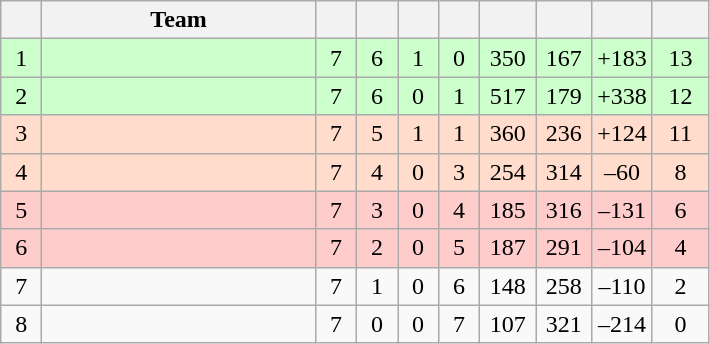<table class=wikitable style=text-align:center>
<tr>
<th width=20 abbr=Position></th>
<th width=175>Team</th>
<th width=20 abbr=Played></th>
<th width=20 abbr=Won></th>
<th width=20 abbr=Drawn></th>
<th width=20 abbr=Lost></th>
<th width=30 abbr=Goal for></th>
<th width=30 abbr=Goal against></th>
<th width=30 abbr=Goal difference></th>
<th width=30 abbr=Points></th>
</tr>
<tr bgcolor=#CCFFCC>
<td>1</td>
<td align=left></td>
<td>7</td>
<td>6</td>
<td>1</td>
<td>0</td>
<td>350</td>
<td>167</td>
<td>+183</td>
<td>13</td>
</tr>
<tr bgcolor=#CCFFCC>
<td>2</td>
<td align=left></td>
<td>7</td>
<td>6</td>
<td>0</td>
<td>1</td>
<td>517</td>
<td>179</td>
<td>+338</td>
<td>12</td>
</tr>
<tr bgcolor=#FFDCCC>
<td>3</td>
<td align=left></td>
<td>7</td>
<td>5</td>
<td>1</td>
<td>1</td>
<td>360</td>
<td>236</td>
<td>+124</td>
<td>11</td>
</tr>
<tr bgcolor=#FFDCCC>
<td>4</td>
<td align=left></td>
<td>7</td>
<td>4</td>
<td>0</td>
<td>3</td>
<td>254</td>
<td>314</td>
<td>–60</td>
<td>8</td>
</tr>
<tr bgcolor=#FFCCCC>
<td>5</td>
<td align=left></td>
<td>7</td>
<td>3</td>
<td>0</td>
<td>4</td>
<td>185</td>
<td>316</td>
<td>–131</td>
<td>6</td>
</tr>
<tr bgcolor=#FFCCCC>
<td>6</td>
<td align=left></td>
<td>7</td>
<td>2</td>
<td>0</td>
<td>5</td>
<td>187</td>
<td>291</td>
<td>–104</td>
<td>4</td>
</tr>
<tr>
<td>7</td>
<td align=left></td>
<td>7</td>
<td>1</td>
<td>0</td>
<td>6</td>
<td>148</td>
<td>258</td>
<td>–110</td>
<td>2</td>
</tr>
<tr>
<td>8</td>
<td align=left></td>
<td>7</td>
<td>0</td>
<td>0</td>
<td>7</td>
<td>107</td>
<td>321</td>
<td>–214</td>
<td>0</td>
</tr>
</table>
